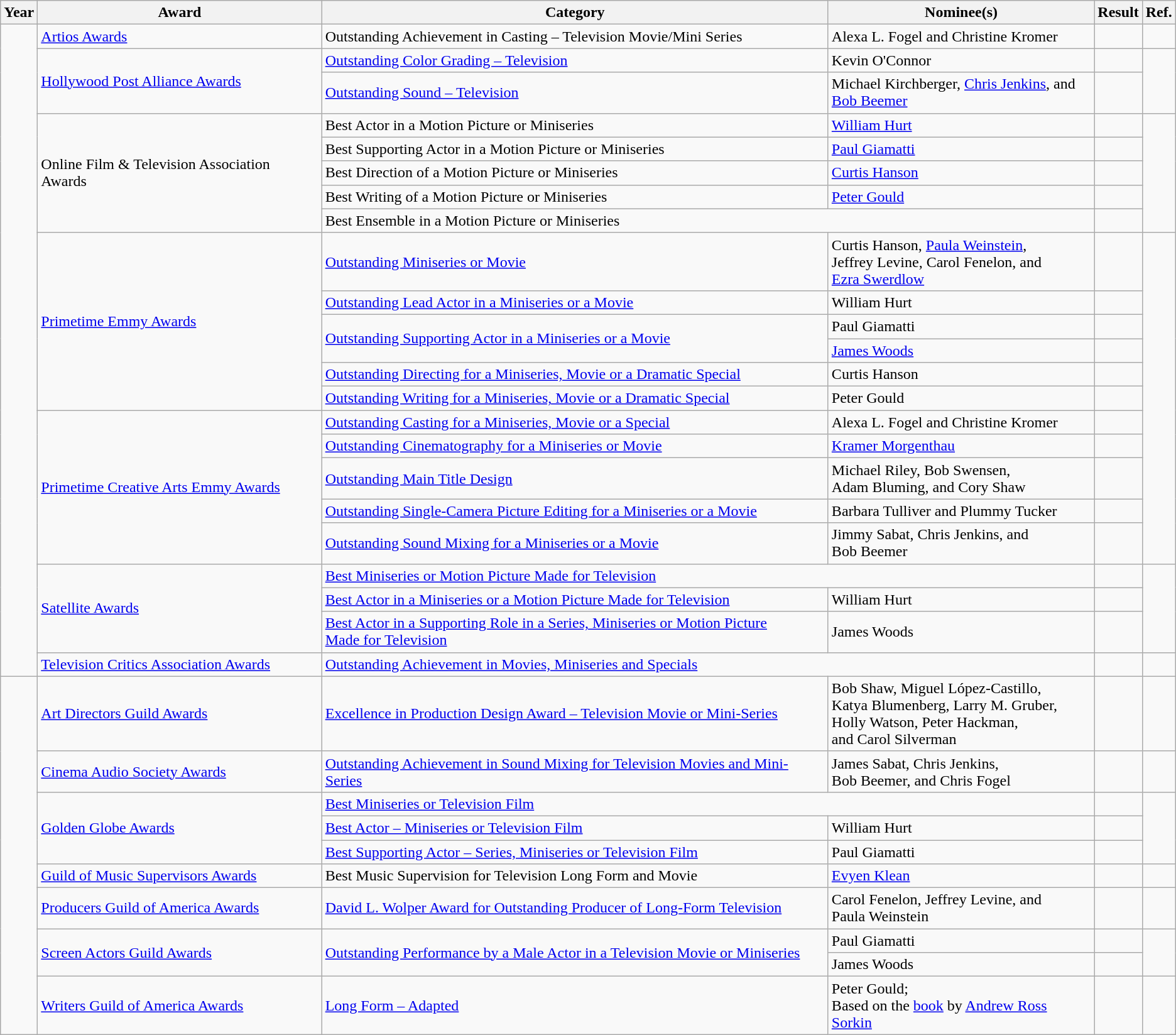<table class="wikitable sortable">
<tr>
<th>Year</th>
<th>Award</th>
<th>Category</th>
<th>Nominee(s)</th>
<th>Result</th>
<th>Ref.</th>
</tr>
<tr>
<td rowspan="23"></td>
<td><a href='#'>Artios Awards</a></td>
<td>Outstanding Achievement in Casting – Television Movie/Mini Series</td>
<td>Alexa L. Fogel and Christine Kromer</td>
<td></td>
<td align="center"></td>
</tr>
<tr>
<td rowspan="2"><a href='#'>Hollywood Post Alliance Awards</a></td>
<td><a href='#'>Outstanding Color Grading – Television</a></td>
<td>Kevin O'Connor</td>
<td></td>
<td align="center" rowspan="2"></td>
</tr>
<tr>
<td><a href='#'>Outstanding Sound – Television</a></td>
<td>Michael Kirchberger, <a href='#'>Chris Jenkins</a>, and <br> <a href='#'>Bob Beemer</a></td>
<td></td>
</tr>
<tr>
<td rowspan="5">Online Film & Television Association Awards</td>
<td>Best Actor in a Motion Picture or Miniseries</td>
<td><a href='#'>William Hurt</a></td>
<td></td>
<td align="center" rowspan="5"></td>
</tr>
<tr>
<td>Best Supporting Actor in a Motion Picture or Miniseries</td>
<td><a href='#'>Paul Giamatti</a></td>
<td></td>
</tr>
<tr>
<td>Best Direction of a Motion Picture or Miniseries</td>
<td><a href='#'>Curtis Hanson</a></td>
<td></td>
</tr>
<tr>
<td>Best Writing of a Motion Picture or Miniseries</td>
<td><a href='#'>Peter Gould</a></td>
<td></td>
</tr>
<tr>
<td colspan="2">Best Ensemble in a Motion Picture or Miniseries</td>
<td></td>
</tr>
<tr>
<td rowspan="6"><a href='#'>Primetime Emmy Awards</a></td>
<td><a href='#'>Outstanding Miniseries or Movie</a></td>
<td>Curtis Hanson, <a href='#'>Paula Weinstein</a>, <br> Jeffrey Levine, Carol Fenelon, and <br> <a href='#'>Ezra Swerdlow</a></td>
<td></td>
<td align="center" rowspan="11"></td>
</tr>
<tr>
<td><a href='#'>Outstanding Lead Actor in a Miniseries or a Movie</a></td>
<td>William Hurt</td>
<td></td>
</tr>
<tr>
<td rowspan="2"><a href='#'>Outstanding Supporting Actor in a Miniseries or a Movie</a></td>
<td>Paul Giamatti</td>
<td></td>
</tr>
<tr>
<td><a href='#'>James Woods</a></td>
<td></td>
</tr>
<tr>
<td><a href='#'>Outstanding Directing for a Miniseries, Movie or a Dramatic Special</a></td>
<td>Curtis Hanson</td>
<td></td>
</tr>
<tr>
<td><a href='#'>Outstanding Writing for a Miniseries, Movie or a Dramatic Special</a></td>
<td>Peter Gould</td>
<td></td>
</tr>
<tr>
<td rowspan="5"><a href='#'>Primetime Creative Arts Emmy Awards</a></td>
<td><a href='#'>Outstanding Casting for a Miniseries, Movie or a Special</a></td>
<td>Alexa L. Fogel and Christine Kromer</td>
<td></td>
</tr>
<tr>
<td><a href='#'>Outstanding Cinematography for a Miniseries or Movie</a></td>
<td><a href='#'>Kramer Morgenthau</a></td>
<td></td>
</tr>
<tr>
<td><a href='#'>Outstanding Main Title Design</a></td>
<td>Michael Riley, Bob Swensen, <br> Adam Bluming, and Cory Shaw</td>
<td></td>
</tr>
<tr>
<td><a href='#'>Outstanding Single-Camera Picture Editing for a Miniseries or a Movie</a></td>
<td>Barbara Tulliver and Plummy Tucker</td>
<td></td>
</tr>
<tr>
<td><a href='#'>Outstanding Sound Mixing for a Miniseries or a Movie</a></td>
<td>Jimmy Sabat, Chris Jenkins, and <br> Bob Beemer</td>
<td></td>
</tr>
<tr>
<td rowspan="3"><a href='#'>Satellite Awards</a></td>
<td colspan="2"><a href='#'>Best Miniseries or Motion Picture Made for Television</a></td>
<td></td>
<td align="center" rowspan="3"></td>
</tr>
<tr>
<td><a href='#'>Best Actor in a Miniseries or a Motion Picture Made for Television</a></td>
<td>William Hurt</td>
<td></td>
</tr>
<tr>
<td><a href='#'>Best Actor in a Supporting Role in a Series, Miniseries or Motion Picture <br> Made for Television</a></td>
<td>James Woods</td>
<td></td>
</tr>
<tr>
<td><a href='#'>Television Critics Association Awards</a></td>
<td colspan="2"><a href='#'>Outstanding Achievement in Movies, Miniseries and Specials</a></td>
<td></td>
<td align="center"></td>
</tr>
<tr>
<td rowspan="10"></td>
<td><a href='#'>Art Directors Guild Awards</a></td>
<td><a href='#'>Excellence in Production Design Award – Television Movie or Mini-Series</a></td>
<td>Bob Shaw, Miguel López-Castillo, <br> Katya Blumenberg, Larry M. Gruber, <br> Holly Watson, Peter Hackman, <br> and Carol Silverman</td>
<td></td>
<td align="center"></td>
</tr>
<tr>
<td><a href='#'>Cinema Audio Society Awards</a></td>
<td><a href='#'>Outstanding Achievement in Sound Mixing for Television Movies and Mini-Series</a></td>
<td>James Sabat, Chris Jenkins, <br> Bob Beemer, and Chris Fogel</td>
<td></td>
<td align="center"></td>
</tr>
<tr>
<td rowspan="3"><a href='#'>Golden Globe Awards</a></td>
<td colspan="2"><a href='#'>Best Miniseries or Television Film</a></td>
<td></td>
<td align="center" rowspan="3"></td>
</tr>
<tr>
<td><a href='#'>Best Actor – Miniseries or Television Film</a></td>
<td>William Hurt</td>
<td></td>
</tr>
<tr>
<td><a href='#'>Best Supporting Actor – Series, Miniseries or Television Film</a></td>
<td>Paul Giamatti</td>
<td></td>
</tr>
<tr>
<td><a href='#'>Guild of Music Supervisors Awards</a></td>
<td>Best Music Supervision for Television Long Form and Movie</td>
<td><a href='#'>Evyen Klean</a></td>
<td></td>
<td align="center"></td>
</tr>
<tr>
<td><a href='#'>Producers Guild of America Awards</a></td>
<td><a href='#'>David L. Wolper Award for Outstanding Producer of Long-Form Television</a></td>
<td>Carol Fenelon, Jeffrey Levine, and <br> Paula Weinstein</td>
<td></td>
<td align="center"></td>
</tr>
<tr>
<td rowspan="2"><a href='#'>Screen Actors Guild Awards</a></td>
<td rowspan="2"><a href='#'>Outstanding Performance by a Male Actor in a Television Movie or Miniseries</a></td>
<td>Paul Giamatti</td>
<td></td>
<td align="center" rowspan="2"></td>
</tr>
<tr>
<td>James Woods</td>
<td></td>
</tr>
<tr>
<td><a href='#'>Writers Guild of America Awards</a></td>
<td><a href='#'>Long Form – Adapted</a></td>
<td>Peter Gould; <br> Based on the <a href='#'>book</a> by <a href='#'>Andrew Ross Sorkin</a></td>
<td></td>
<td align="center"></td>
</tr>
</table>
